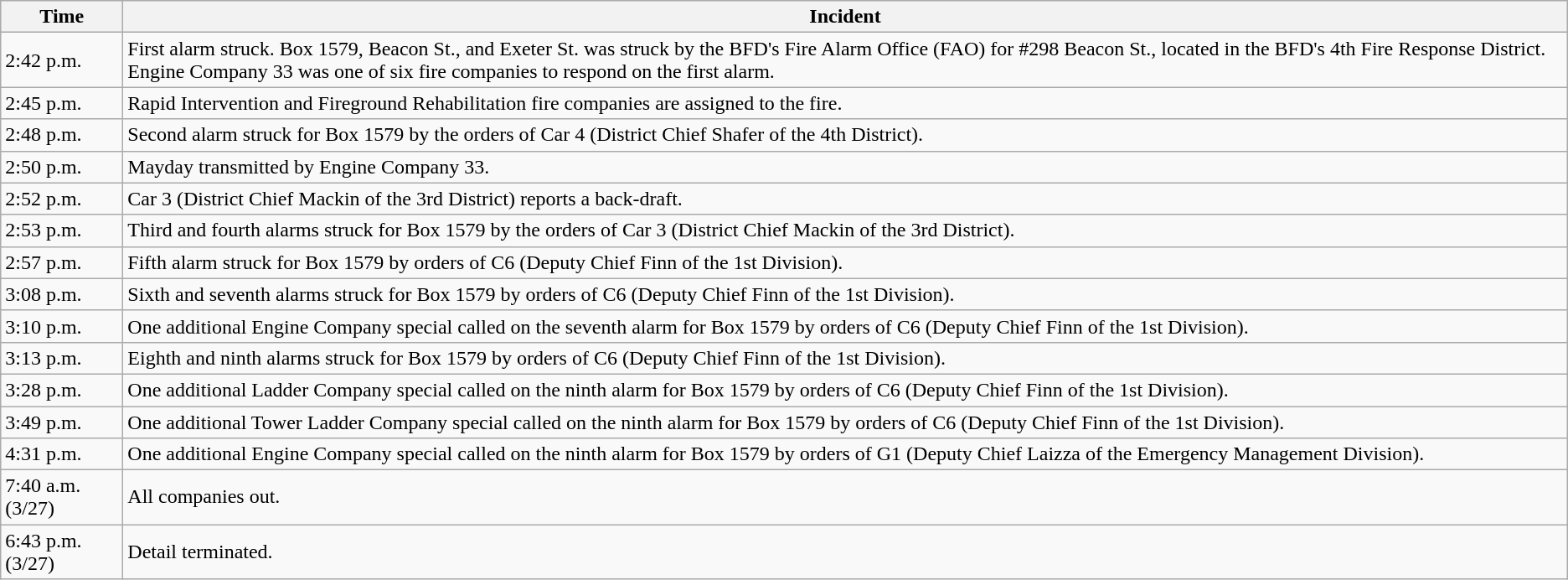<table class=wikitable>
<tr valign=bottom>
<th>Time</th>
<th>Incident</th>
</tr>
<tr>
<td>2:42 p.m.</td>
<td>First alarm struck. Box 1579, Beacon St., and Exeter St. was struck by the BFD's Fire Alarm Office (FAO) for #298 Beacon St., located in the BFD's 4th Fire Response District. Engine Company 33 was one of six fire companies to respond on the first alarm.</td>
</tr>
<tr>
<td>2:45 p.m.</td>
<td>Rapid Intervention and Fireground Rehabilitation fire companies are assigned to the fire.</td>
</tr>
<tr>
<td>2:48 p.m.</td>
<td>Second alarm struck for Box 1579 by the orders of Car 4 (District Chief Shafer of the 4th District).</td>
</tr>
<tr>
<td>2:50 p.m.</td>
<td>Mayday transmitted by Engine Company 33.</td>
</tr>
<tr>
<td>2:52 p.m.</td>
<td>Car 3 (District Chief Mackin of the 3rd District) reports a back-draft.</td>
</tr>
<tr>
<td>2:53 p.m.</td>
<td>Third and fourth alarms struck for Box 1579 by the orders of Car 3 (District Chief Mackin of the 3rd District).</td>
</tr>
<tr>
<td>2:57 p.m.</td>
<td>Fifth alarm struck for Box 1579 by orders of C6 (Deputy Chief Finn of the 1st Division).</td>
</tr>
<tr>
<td>3:08 p.m.</td>
<td>Sixth and seventh alarms struck for Box 1579 by orders of C6 (Deputy Chief Finn of the 1st Division).</td>
</tr>
<tr>
<td>3:10 p.m.</td>
<td>One additional Engine Company special called on the seventh alarm for Box 1579 by orders of C6 (Deputy Chief Finn of the 1st Division).</td>
</tr>
<tr>
<td>3:13 p.m.</td>
<td>Eighth and ninth alarms struck for Box 1579 by orders of C6 (Deputy Chief Finn of the 1st Division).</td>
</tr>
<tr>
<td>3:28 p.m.</td>
<td>One additional Ladder Company special called on the ninth alarm for Box 1579 by orders of C6 (Deputy Chief Finn of the 1st Division).</td>
</tr>
<tr>
<td>3:49 p.m.</td>
<td>One additional Tower Ladder Company special called on the ninth alarm for Box 1579 by orders of C6 (Deputy Chief Finn of the 1st Division).</td>
</tr>
<tr>
<td>4:31 p.m.</td>
<td>One additional Engine Company special called on the ninth alarm for Box 1579 by orders of G1 (Deputy Chief Laizza of the Emergency Management Division).</td>
</tr>
<tr>
<td>7:40 a.m. (3/27)</td>
<td>All companies out.</td>
</tr>
<tr>
<td>6:43 p.m. (3/27)</td>
<td>Detail terminated.</td>
</tr>
</table>
